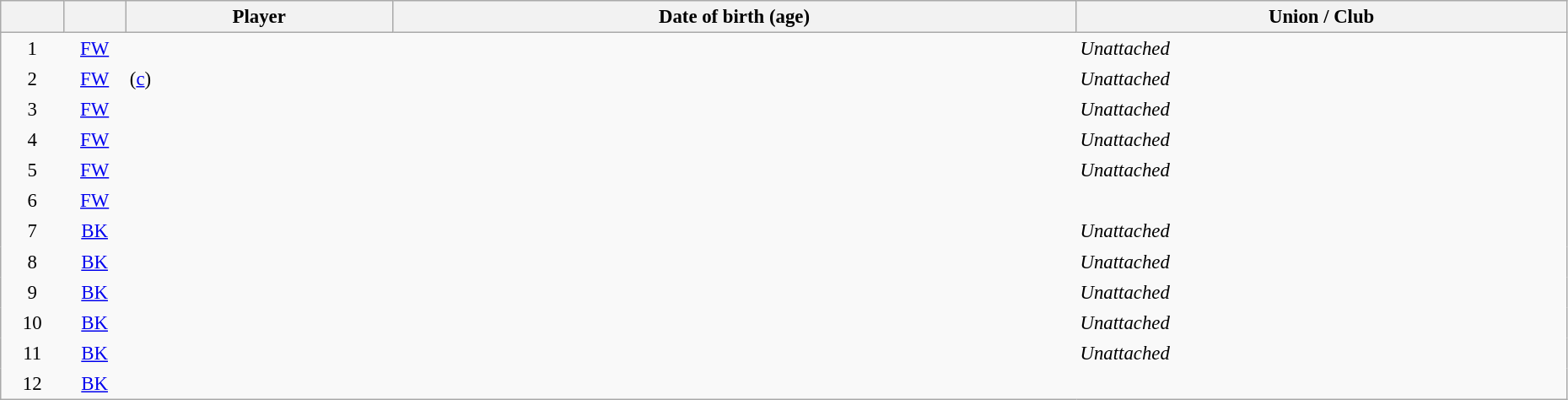<table class="sortable wikitable plainrowheaders" style="font-size:95%; width: 98%">
<tr>
<th scope="col" style="width:4%"></th>
<th scope="col" style="width:4%"></th>
<th scope="col">Player</th>
<th scope="col">Date of birth (age)</th>
<th scope="col">Union / Club</th>
</tr>
<tr>
<td style="text-align:center; border:0">1</td>
<td style="text-align:center; border:0"><a href='#'>FW</a></td>
<td style="text-align:left; border:0"></td>
<td style="text-align:left; border:0"></td>
<td style="text-align:left; border:0"><em>Unattached</em></td>
</tr>
<tr>
<td style="text-align:center; border:0">2</td>
<td style="text-align:center; border:0"><a href='#'>FW</a></td>
<td style="text-align:left; border:0"> (<a href='#'>c</a>)</td>
<td style="text-align:left; border:0"></td>
<td style="text-align:left; border:0"><em>Unattached</em></td>
</tr>
<tr>
<td style="text-align:center; border:0">3</td>
<td style="text-align:center; border:0"><a href='#'>FW</a></td>
<td style="text-align:left; border:0"></td>
<td style="text-align:left; border:0"></td>
<td style="text-align:left; border:0"><em>Unattached</em></td>
</tr>
<tr>
<td style="text-align:center; border:0">4</td>
<td style="text-align:center; border:0"><a href='#'>FW</a></td>
<td style="text-align:left; border:0"></td>
<td style="text-align:left; border:0"></td>
<td style="text-align:left; border:0"><em>Unattached</em></td>
</tr>
<tr>
<td style="text-align:center; border:0">5</td>
<td style="text-align:center; border:0"><a href='#'>FW</a></td>
<td style="text-align:left; border:0"></td>
<td style="text-align:left; border:0"></td>
<td style="text-align:left; border:0"><em>Unattached</em></td>
</tr>
<tr>
<td style="text-align:center; border:0">6</td>
<td style="text-align:center; border:0"><a href='#'>FW</a></td>
<td style="text-align:left; border:0"></td>
<td style="text-align:left; border:0"></td>
<td style="text-align:left; border:0"></td>
</tr>
<tr>
<td style="text-align:center; border:0">7</td>
<td style="text-align:center; border:0"><a href='#'>BK</a></td>
<td style="text-align:left; border:0"></td>
<td style="text-align:left; border:0"></td>
<td style="text-align:left; border:0"><em>Unattached</em></td>
</tr>
<tr>
<td style="text-align:center; border:0">8</td>
<td style="text-align:center; border:0"><a href='#'>BK</a></td>
<td style="text-align:left; border:0"></td>
<td style="text-align:left; border:0"></td>
<td style="text-align:left; border:0"><em>Unattached</em></td>
</tr>
<tr>
<td style="text-align:center; border:0">9</td>
<td style="text-align:center; border:0"><a href='#'>BK</a></td>
<td style="text-align:left; border:0"></td>
<td style="text-align:left; border:0"></td>
<td style="text-align:left; border:0"><em>Unattached</em></td>
</tr>
<tr>
<td style="text-align:center; border:0">10</td>
<td style="text-align:center; border:0"><a href='#'>BK</a></td>
<td style="text-align:left; border:0"></td>
<td style="text-align:left; border:0"></td>
<td style="text-align:left; border:0"><em>Unattached</em></td>
</tr>
<tr>
<td style="text-align:center; border:0">11</td>
<td style="text-align:center; border:0"><a href='#'>BK</a></td>
<td style="text-align:left; border:0"></td>
<td style="text-align:left; border:0"></td>
<td style="text-align:left; border:0"><em>Unattached</em></td>
</tr>
<tr>
<td style="text-align:center; border:0">12</td>
<td style="text-align:center; border:0"><a href='#'>BK</a></td>
<td style="text-align:left; border:0"></td>
<td style="text-align:left; border:0"></td>
<td style="text-align:left; border:0"></td>
</tr>
</table>
